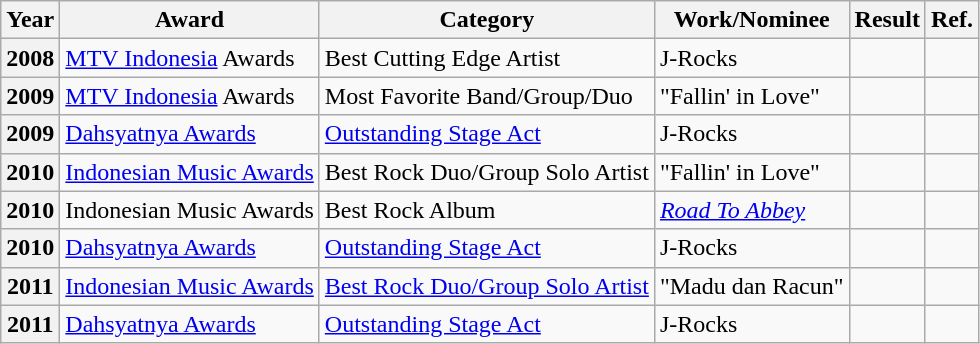<table class="wikitable plainrowheaders sortable">
<tr>
<th>Year</th>
<th>Award</th>
<th>Category</th>
<th>Work/Nominee</th>
<th>Result</th>
<th class="unsortable">Ref.</th>
</tr>
<tr>
<th scope="row">2008</th>
<td><a href='#'>MTV Indonesia</a> Awards</td>
<td>Best Cutting Edge Artist</td>
<td>J-Rocks</td>
<td></td>
<td align="center"></td>
</tr>
<tr>
<th scope="row">2009</th>
<td><a href='#'>MTV Indonesia</a> Awards</td>
<td>Most Favorite Band/Group/Duo</td>
<td>"Fallin' in Love"</td>
<td></td>
<td align="center"></td>
</tr>
<tr>
<th scope="row">2009</th>
<td><a href='#'>Dahsyatnya Awards</a></td>
<td><a href='#'>Outstanding Stage Act</a></td>
<td>J-Rocks</td>
<td></td>
<td align="center"></td>
</tr>
<tr>
<th scope="row">2010</th>
<td><a href='#'>Indonesian Music Awards</a></td>
<td>Best Rock Duo/Group Solo Artist</td>
<td>"Fallin' in Love"</td>
<td></td>
<td align="center"></td>
</tr>
<tr>
<th scope="row">2010</th>
<td>Indonesian Music Awards</td>
<td>Best Rock Album</td>
<td><em><a href='#'>Road To Abbey</a></em></td>
<td></td>
<td align="center"></td>
</tr>
<tr>
<th scope="row">2010</th>
<td><a href='#'>Dahsyatnya Awards</a></td>
<td><a href='#'>Outstanding Stage Act</a></td>
<td>J-Rocks</td>
<td></td>
<td align="center"></td>
</tr>
<tr>
<th scope="row">2011</th>
<td><a href='#'>Indonesian Music Awards</a></td>
<td><a href='#'>Best Rock Duo/Group Solo Artist</a></td>
<td>"Madu dan Racun"</td>
<td></td>
<td align="center"></td>
</tr>
<tr>
<th scope="row">2011</th>
<td><a href='#'>Dahsyatnya Awards</a></td>
<td><a href='#'>Outstanding Stage Act</a></td>
<td>J-Rocks</td>
<td></td>
<td align="center"></td>
</tr>
</table>
